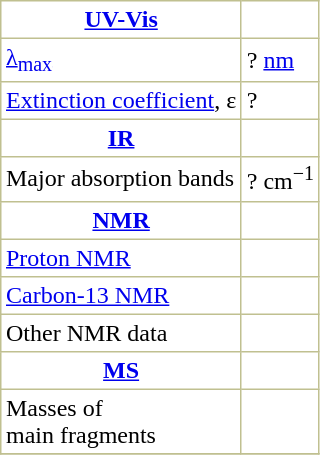<table border="1" cellspacing="0" cellpadding="3" style="margin: 0 0 0 0.5em; background: #FFFFFF; border-collapse: collapse; border-color: #C0C090;">
<tr>
<th><a href='#'>UV-Vis</a></th>
</tr>
<tr>
<td><a href='#'>λ<sub>max</sub></a></td>
<td>? <a href='#'>nm</a></td>
</tr>
<tr>
<td><a href='#'>Extinction coefficient</a>, ε</td>
<td>?</td>
</tr>
<tr>
<th><a href='#'>IR</a></th>
</tr>
<tr>
<td>Major absorption bands</td>
<td>? cm<sup>−1</sup></td>
</tr>
<tr>
<th><a href='#'>NMR</a></th>
</tr>
<tr>
<td><a href='#'>Proton NMR</a> </td>
<td> </td>
</tr>
<tr>
<td><a href='#'>Carbon-13 NMR</a> </td>
<td> </td>
</tr>
<tr>
<td>Other NMR data </td>
<td> </td>
</tr>
<tr>
<th><a href='#'>MS</a></th>
</tr>
<tr>
<td>Masses of <br>main fragments</td>
<td>  </td>
</tr>
<tr>
</tr>
</table>
